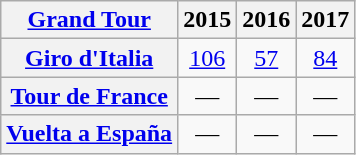<table class="wikitable plainrowheaders">
<tr>
<th scope="col"><a href='#'>Grand Tour</a></th>
<th scope="col">2015</th>
<th scope="col">2016</th>
<th scope="col">2017</th>
</tr>
<tr style="text-align:center;">
<th scope="row"> <a href='#'>Giro d'Italia</a></th>
<td><a href='#'>106</a></td>
<td><a href='#'>57</a></td>
<td><a href='#'>84</a></td>
</tr>
<tr style="text-align:center;">
<th scope="row"> <a href='#'>Tour de France</a></th>
<td>—</td>
<td>—</td>
<td>—</td>
</tr>
<tr style="text-align:center;">
<th scope="row"> <a href='#'>Vuelta a España</a></th>
<td>—</td>
<td>—</td>
<td>—</td>
</tr>
</table>
